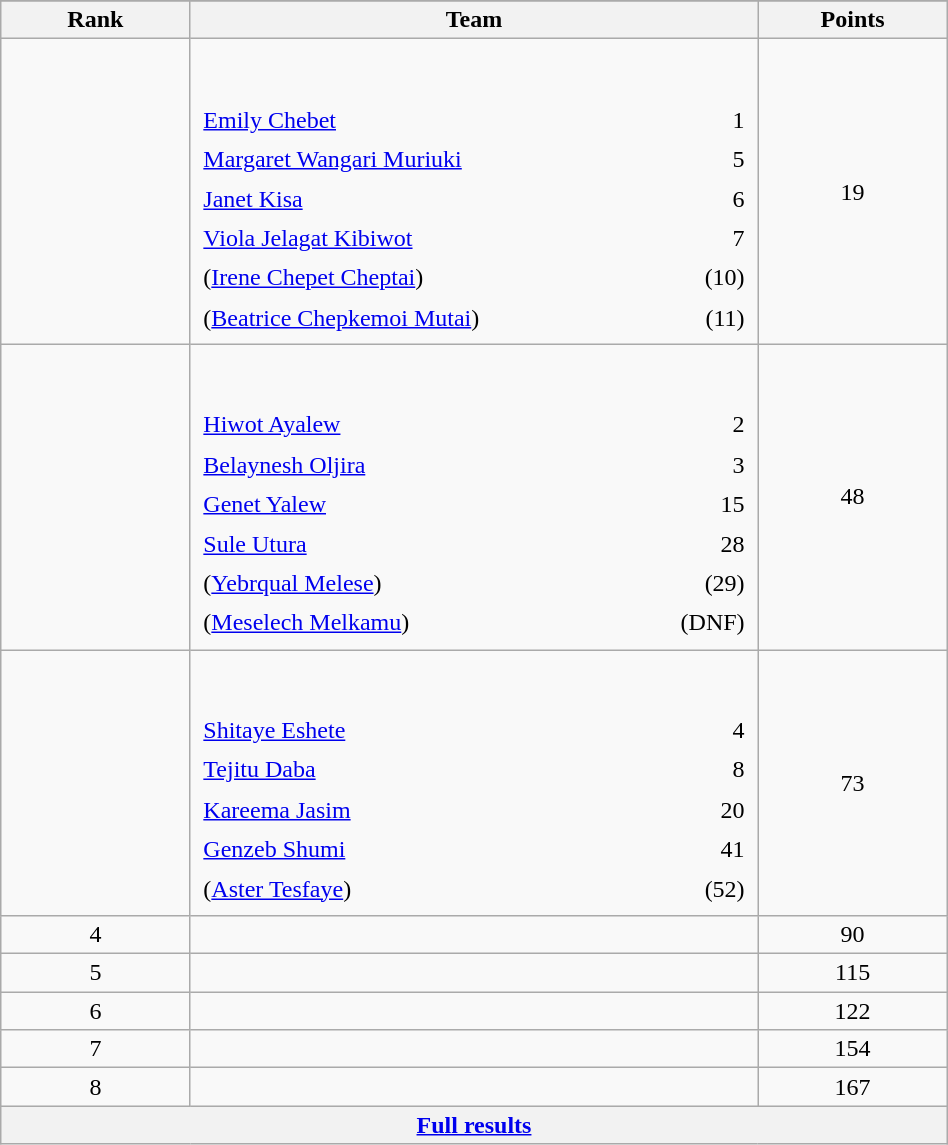<table class="wikitable" width=50%>
<tr>
</tr>
<tr>
<th width=10%>Rank</th>
<th width=30%>Team</th>
<th width=10%>Points</th>
</tr>
<tr align="center">
<td></td>
<td align="left"> <br><br><table width=100%>
<tr>
<td align=left style="border:0"><a href='#'>Emily Chebet</a></td>
<td align=right style="border:0">1</td>
</tr>
<tr>
<td align=left style="border:0"><a href='#'>Margaret Wangari Muriuki</a></td>
<td align=right style="border:0">5</td>
</tr>
<tr>
<td align=left style="border:0"><a href='#'>Janet Kisa</a></td>
<td align=right style="border:0">6</td>
</tr>
<tr>
<td align=left style="border:0"><a href='#'>Viola Jelagat Kibiwot</a></td>
<td align=right style="border:0">7</td>
</tr>
<tr>
<td align=left style="border:0">(<a href='#'>Irene Chepet Cheptai</a>)</td>
<td align=right style="border:0">(10)</td>
</tr>
<tr>
<td align=left style="border:0">(<a href='#'>Beatrice Chepkemoi Mutai</a>)</td>
<td align=right style="border:0">(11)</td>
</tr>
</table>
</td>
<td>19</td>
</tr>
<tr align="center">
<td></td>
<td align="left"> <br><br><table width=100%>
<tr>
<td align=left style="border:0"><a href='#'>Hiwot Ayalew</a></td>
<td align=right style="border:0">2</td>
</tr>
<tr>
<td align=left style="border:0"><a href='#'>Belaynesh Oljira</a></td>
<td align=right style="border:0">3</td>
</tr>
<tr>
<td align=left style="border:0"><a href='#'>Genet Yalew</a></td>
<td align=right style="border:0">15</td>
</tr>
<tr>
<td align=left style="border:0"><a href='#'>Sule Utura</a></td>
<td align=right style="border:0">28</td>
</tr>
<tr>
<td align=left style="border:0">(<a href='#'>Yebrqual Melese</a>)</td>
<td align=right style="border:0">(29)</td>
</tr>
<tr>
<td align=left style="border:0">(<a href='#'>Meselech Melkamu</a>)</td>
<td align=right style="border:0">(DNF)</td>
</tr>
</table>
</td>
<td>48</td>
</tr>
<tr align="center">
<td></td>
<td align="left"> <br><br><table width=100%>
<tr>
<td align=left style="border:0"><a href='#'>Shitaye Eshete</a></td>
<td align=right style="border:0">4</td>
</tr>
<tr>
<td align=left style="border:0"><a href='#'>Tejitu Daba</a></td>
<td align=right style="border:0">8</td>
</tr>
<tr>
<td align=left style="border:0"><a href='#'>Kareema Jasim</a></td>
<td align=right style="border:0">20</td>
</tr>
<tr>
<td align=left style="border:0"><a href='#'>Genzeb Shumi</a></td>
<td align=right style="border:0">41</td>
</tr>
<tr>
<td align=left style="border:0">(<a href='#'>Aster Tesfaye</a>)</td>
<td align=right style="border:0">(52)</td>
</tr>
</table>
</td>
<td>73</td>
</tr>
<tr align="center">
<td>4</td>
<td align="left"></td>
<td>90</td>
</tr>
<tr align="center">
<td>5</td>
<td align="left"></td>
<td>115</td>
</tr>
<tr align="center">
<td>6</td>
<td align="left"></td>
<td>122</td>
</tr>
<tr align="center">
<td>7</td>
<td align="left"></td>
<td>154</td>
</tr>
<tr align="center">
<td>8</td>
<td align="left"></td>
<td>167</td>
</tr>
<tr class="sortbottom">
<th colspan=3 align=center><a href='#'>Full results</a></th>
</tr>
</table>
